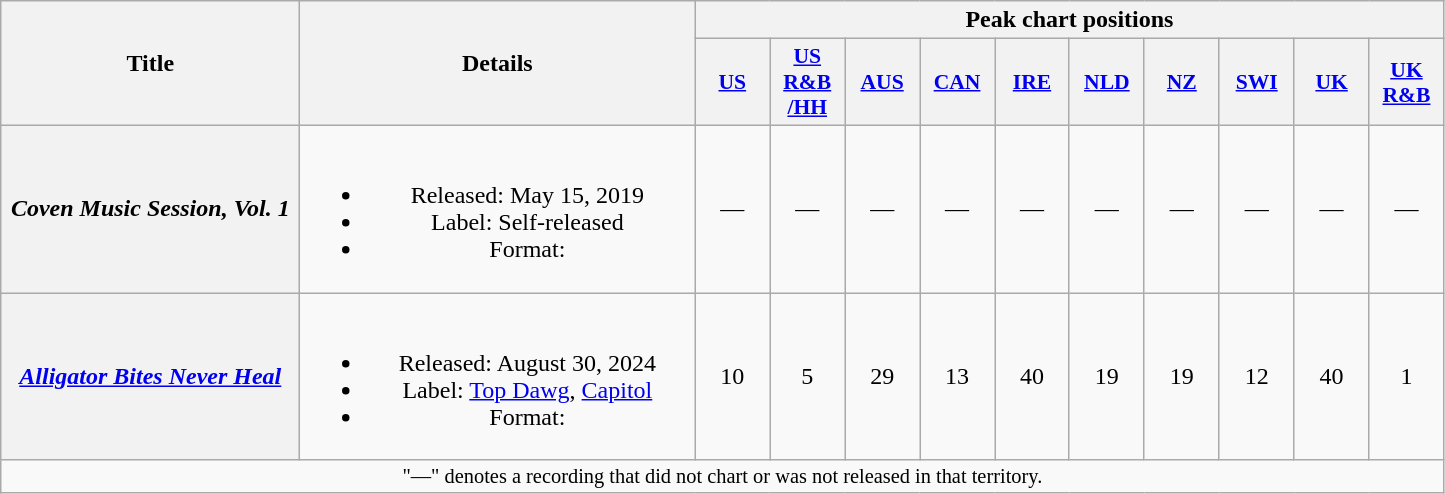<table class="wikitable plainrowheaders" style="text-align:center;">
<tr>
<th scope="col" rowspan="2" style="width:12em;">Title</th>
<th scope="col" rowspan="2" style="width:16em;">Details</th>
<th scope="col" colspan="10">Peak chart positions</th>
</tr>
<tr>
<th scope="col" style="width:3em;font-size:90%"><a href='#'>US</a><br></th>
<th scope="col" style="width:3em;font-size:90%"><a href='#'>US<br>R&B<br>/HH</a><br></th>
<th scope="col" style="width:3em;font-size:90%"><a href='#'>AUS</a><br></th>
<th scope="col" style="width:3em;font-size:90%"><a href='#'>CAN</a><br></th>
<th scope="col" style="width:3em;font-size:90%"><a href='#'>IRE</a><br></th>
<th scope="col" style="width:3em;font-size:90%"><a href='#'>NLD</a><br></th>
<th scope="col" style="width:3em;font-size:90%"><a href='#'>NZ</a><br></th>
<th scope="col" style="width:3em;font-size:90%;"><a href='#'>SWI</a><br></th>
<th scope="col" style="width:3em;font-size:90%;"><a href='#'>UK</a><br></th>
<th scope="col" style="width:3em;font-size:90%;"><a href='#'>UK<br>R&B</a><br></th>
</tr>
<tr>
<th scope="row"><em>Coven Music Session, Vol. 1</em></th>
<td><br><ul><li>Released: May 15, 2019</li><li>Label: Self-released</li><li>Format: </li></ul></td>
<td>—</td>
<td>—</td>
<td>—</td>
<td>—</td>
<td>—</td>
<td>—</td>
<td>—</td>
<td>—</td>
<td>—</td>
<td>—</td>
</tr>
<tr>
<th scope="row"><em><a href='#'>Alligator Bites Never Heal</a></em></th>
<td><br><ul><li>Released: August 30, 2024</li><li>Label: <a href='#'>Top Dawg</a>, <a href='#'>Capitol</a></li><li>Format: </li></ul></td>
<td>10</td>
<td>5</td>
<td>29</td>
<td>13</td>
<td>40</td>
<td>19</td>
<td>19</td>
<td>12</td>
<td>40</td>
<td>1</td>
</tr>
<tr>
<td colspan="12" style="font-size:85%">"—" denotes a recording that did not chart or was not released in that territory.</td>
</tr>
</table>
